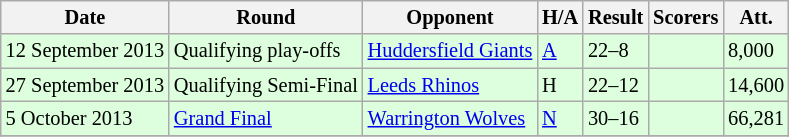<table class="wikitable" style="font-size:85%;">
<tr>
<th>Date</th>
<th>Round</th>
<th>Opponent</th>
<th>H/A</th>
<th>Result</th>
<th>Scorers</th>
<th>Att.</th>
</tr>
<tr style="background:#ddffdd">
<td>12 September 2013</td>
<td>Qualifying play-offs</td>
<td> <a href='#'>Huddersfield Giants</a></td>
<td><a href='#'>A</a></td>
<td>22–8</td>
<td></td>
<td>8,000</td>
</tr>
<tr style="background:#ddffdd">
<td>27 September 2013</td>
<td>Qualifying Semi-Final</td>
<td> <a href='#'>Leeds Rhinos</a></td>
<td>H</td>
<td>22–12</td>
<td></td>
<td>14,600</td>
</tr>
<tr style="background:#ddffdd">
<td>5 October 2013</td>
<td><a href='#'>Grand Final</a></td>
<td> <a href='#'>Warrington Wolves</a></td>
<td><a href='#'>N</a></td>
<td>30–16</td>
<td></td>
<td>66,281</td>
</tr>
<tr>
</tr>
</table>
